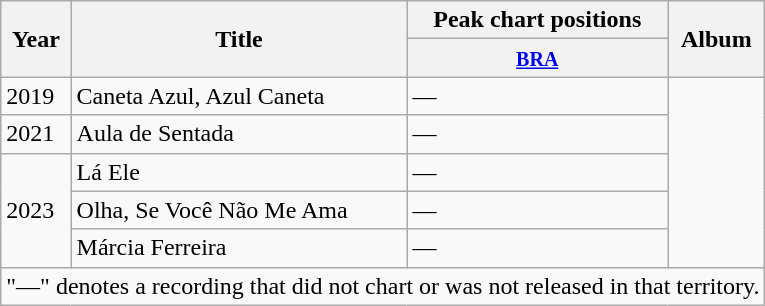<table class="wikitable">
<tr>
<th rowspan="2">Year</th>
<th rowspan="2">Title</th>
<th colspan="1">Peak chart positions</th>
<th rowspan="2">Album</th>
</tr>
<tr>
<th><small><a href='#'>BRA</a></small></th>
</tr>
<tr>
<td>2019</td>
<td>Caneta Azul, Azul Caneta</td>
<td>—</td>
<td rowspan="5"></td>
</tr>
<tr>
<td>2021</td>
<td>Aula de Sentada</td>
<td>—</td>
</tr>
<tr>
<td rowspan="3">2023</td>
<td>Lá Ele</td>
<td>—</td>
</tr>
<tr>
<td>Olha, Se Você Não Me Ama</td>
<td>—</td>
</tr>
<tr>
<td>Márcia Ferreira</td>
<td>—</td>
</tr>
<tr>
<td colspan="4">"—" denotes a recording that did not chart or was not released in that territory.</td>
</tr>
</table>
